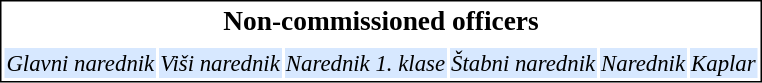<table style="border:1px solid black; background:white; font-size:95%; margin:auto;">
<tr>
<td style="text-align:center;" colspan="8"><big><strong>Non-commissioned officers</strong></big></td>
</tr>
<tr align=center>
<td></td>
<td></td>
<td></td>
<td></td>
<td></td>
<td></td>
</tr>
<tr style="text-align:center; background:#d7e8ff;">
<td><em>Glavni narednik</em></td>
<td><em>Viši narednik</em></td>
<td><em>Narednik 1. klase</em></td>
<td><em>Štabni narednik</em></td>
<td><em>Narednik</em></td>
<td><em>Kaplar</em></td>
</tr>
</table>
